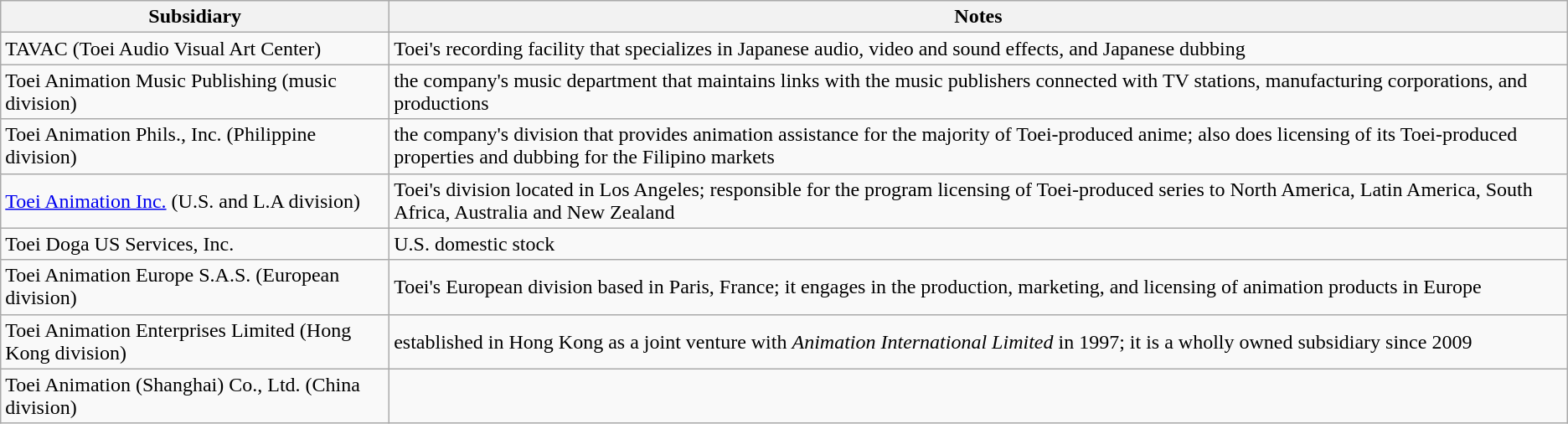<table class="wikitable">
<tr>
<th>Subsidiary</th>
<th>Notes</th>
</tr>
<tr>
<td>TAVAC (Toei Audio Visual Art Center)</td>
<td>Toei's recording facility that specializes in Japanese audio, video and sound effects, and Japanese dubbing</td>
</tr>
<tr>
<td>Toei Animation Music Publishing (music division)</td>
<td>the company's music department that maintains links with the music publishers connected with TV stations, manufacturing corporations, and productions</td>
</tr>
<tr>
<td>Toei Animation Phils., Inc. (Philippine division)</td>
<td>the company's division that provides animation assistance for the majority of Toei-produced anime; also does licensing of its Toei-produced properties and dubbing for the Filipino markets</td>
</tr>
<tr>
<td><a href='#'>Toei Animation Inc.</a> (U.S. and L.A division)</td>
<td>Toei's division located in Los Angeles; responsible for the program licensing of Toei-produced series to North America, Latin America, South Africa, Australia and New Zealand</td>
</tr>
<tr>
<td>Toei Doga US Services, Inc.</td>
<td>U.S. domestic stock</td>
</tr>
<tr>
<td>Toei Animation Europe S.A.S. (European division)</td>
<td>Toei's European division based in Paris, France; it engages in the production, marketing, and licensing of animation products in Europe</td>
</tr>
<tr>
<td>Toei Animation Enterprises Limited (Hong Kong division)</td>
<td>established in Hong Kong as a joint venture with <em>Animation International Limited</em> in 1997; it is a wholly owned subsidiary since 2009</td>
</tr>
<tr>
<td>Toei Animation (Shanghai) Co., Ltd. (China division)</td>
<td></td>
</tr>
</table>
